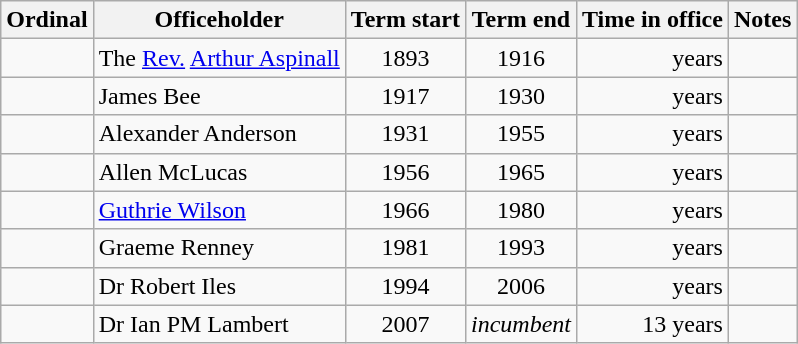<table class="wikitable sortable">
<tr>
<th>Ordinal</th>
<th>Officeholder</th>
<th>Term start</th>
<th>Term end</th>
<th>Time in office</th>
<th>Notes</th>
</tr>
<tr>
<td align=center></td>
<td>The <a href='#'>Rev.</a> <a href='#'>Arthur Aspinall</a></td>
<td align=center>1893</td>
<td align=center>1916</td>
<td align=right> years</td>
<td></td>
</tr>
<tr>
<td align=center></td>
<td>James Bee</td>
<td align=center>1917</td>
<td align=center>1930</td>
<td align=right> years</td>
<td></td>
</tr>
<tr>
<td align=center></td>
<td>Alexander Anderson</td>
<td align=center>1931</td>
<td align="center">1955</td>
<td align=right> years</td>
<td></td>
</tr>
<tr>
<td align=center></td>
<td>Allen McLucas</td>
<td align=center>1956</td>
<td align=center>1965</td>
<td align=right> years</td>
<td></td>
</tr>
<tr>
<td align=center></td>
<td><a href='#'>Guthrie Wilson</a></td>
<td align=center>1966</td>
<td align=center>1980</td>
<td align=right> years</td>
<td></td>
</tr>
<tr>
<td align=center></td>
<td>Graeme Renney</td>
<td align=center>1981</td>
<td align="center">1993</td>
<td align=right> years</td>
<td></td>
</tr>
<tr>
<td align=center></td>
<td>Dr Robert Iles</td>
<td align=center>1994</td>
<td align=center>2006</td>
<td align=right> years</td>
<td></td>
</tr>
<tr>
<td align=center></td>
<td>Dr Ian PM Lambert</td>
<td align="center">2007</td>
<td align=center><em>incumbent</em></td>
<td align=right>13 years</td>
<td></td>
</tr>
</table>
